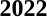<table class="collapsible collapsed">
<tr>
<th>2022</th>
</tr>
<tr>
<td colspan=2><br></td>
</tr>
</table>
